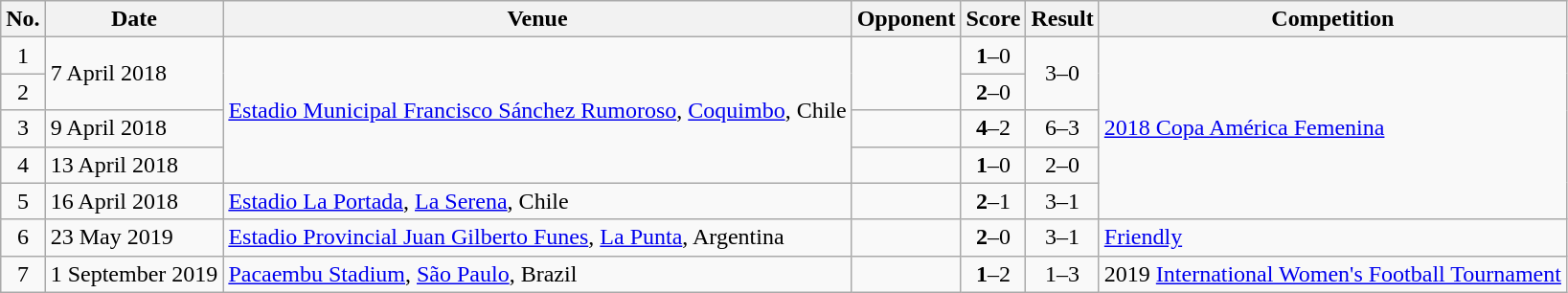<table class="wikitable" style="text-align:center">
<tr>
<th>No.</th>
<th>Date</th>
<th>Venue</th>
<th>Opponent</th>
<th>Score</th>
<th>Result</th>
<th>Competition</th>
</tr>
<tr>
<td>1</td>
<td rowspan=2 style="text-align: left">7 April 2018</td>
<td rowspan=4 style="text-align: left"><a href='#'>Estadio Municipal Francisco Sánchez Rumoroso</a>, <a href='#'>Coquimbo</a>, Chile</td>
<td rowspan=2></td>
<td><strong>1</strong>–0</td>
<td rowspan=2>3–0</td>
<td rowspan=5 style="text-align: left"><a href='#'>2018 Copa América Femenina</a></td>
</tr>
<tr>
<td>2</td>
<td><strong>2</strong>–0</td>
</tr>
<tr>
<td>3</td>
<td style="text-align: left">9 April 2018</td>
<td></td>
<td><strong>4</strong>–2</td>
<td>6–3</td>
</tr>
<tr>
<td>4</td>
<td style="text-align: left">13 April 2018</td>
<td></td>
<td><strong>1</strong>–0</td>
<td>2–0</td>
</tr>
<tr>
<td>5</td>
<td style="text-align: left">16 April 2018</td>
<td style="text-align: left"><a href='#'>Estadio La Portada</a>, <a href='#'>La Serena</a>, Chile</td>
<td></td>
<td><strong>2</strong>–1</td>
<td>3–1</td>
</tr>
<tr>
<td>6</td>
<td style="text-align: left">23 May 2019</td>
<td style="text-align: left"><a href='#'>Estadio Provincial Juan Gilberto Funes</a>, <a href='#'>La Punta</a>, Argentina</td>
<td></td>
<td><strong>2</strong>–0</td>
<td>3–1</td>
<td style="text-align: left"><a href='#'>Friendly</a></td>
</tr>
<tr>
<td>7</td>
<td style="text-align: left">1 September 2019</td>
<td style="text-align: left"><a href='#'>Pacaembu Stadium</a>, <a href='#'>São Paulo</a>, Brazil</td>
<td></td>
<td><strong>1</strong>–2</td>
<td>1–3</td>
<td style="text-align: left">2019 <a href='#'>International Women's Football Tournament</a></td>
</tr>
</table>
